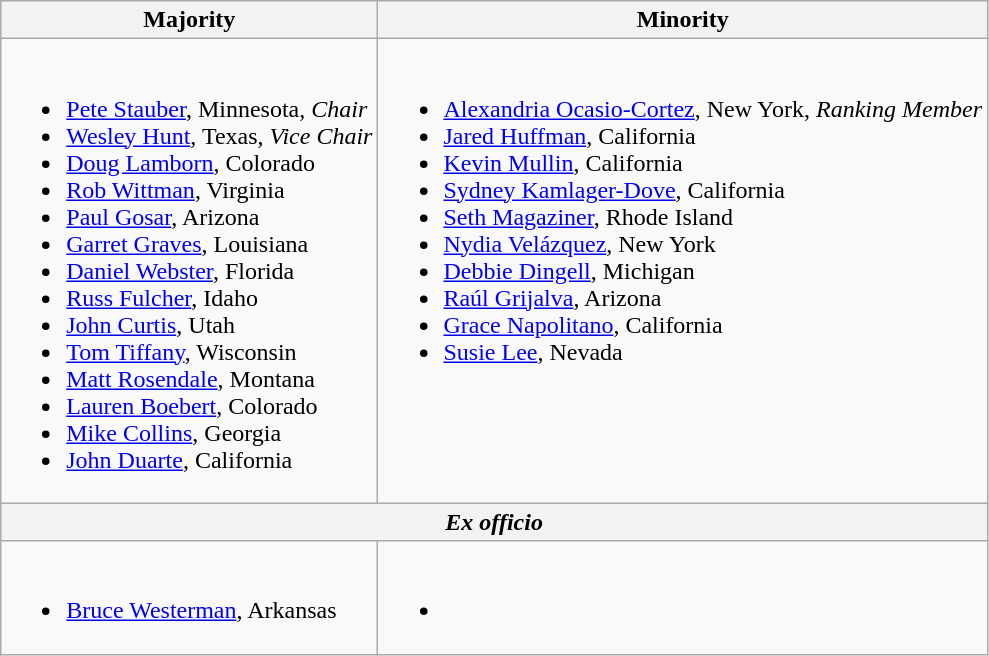<table class=wikitable>
<tr>
<th>Majority</th>
<th>Minority</th>
</tr>
<tr valign=top>
<td><br><ul><li><a href='#'>Pete Stauber</a>, Minnesota, <em>Chair</em></li><li><a href='#'>Wesley Hunt</a>, Texas, <em>Vice Chair</em></li><li><a href='#'>Doug Lamborn</a>, Colorado</li><li><a href='#'>Rob Wittman</a>, Virginia</li><li><a href='#'>Paul Gosar</a>, Arizona</li><li><a href='#'>Garret Graves</a>, Louisiana</li><li><a href='#'>Daniel Webster</a>, Florida</li><li><a href='#'>Russ Fulcher</a>, Idaho</li><li><a href='#'>John Curtis</a>, Utah</li><li><a href='#'>Tom Tiffany</a>, Wisconsin</li><li><a href='#'>Matt Rosendale</a>, Montana</li><li><a href='#'>Lauren Boebert</a>, Colorado</li><li><a href='#'>Mike Collins</a>, Georgia</li><li><a href='#'>John Duarte</a>, California</li></ul></td>
<td><br><ul><li><a href='#'>Alexandria Ocasio-Cortez</a>, New York, <em>Ranking Member</em></li><li><a href='#'>Jared Huffman</a>, California</li><li><a href='#'>Kevin Mullin</a>, California</li><li><a href='#'>Sydney Kamlager-Dove</a>, California</li><li><a href='#'>Seth Magaziner</a>, Rhode Island</li><li><a href='#'>Nydia Velázquez</a>, New York</li><li><a href='#'>Debbie Dingell</a>, Michigan</li><li><a href='#'>Raúl Grijalva</a>, Arizona</li><li><a href='#'>Grace Napolitano</a>, California</li><li><a href='#'>Susie Lee</a>, Nevada</li></ul></td>
</tr>
<tr>
<th colspan=2><em>Ex officio</em></th>
</tr>
<tr>
<td><br><ul><li><a href='#'>Bruce Westerman</a>, Arkansas</li></ul></td>
<td><br><ul><li></li></ul></td>
</tr>
</table>
